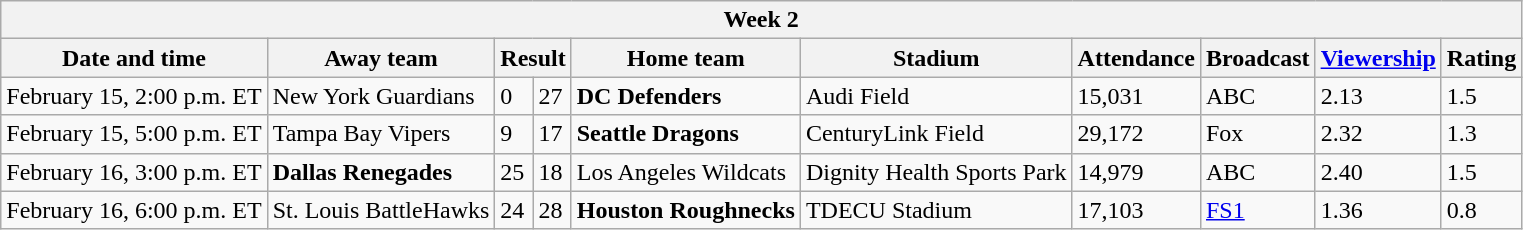<table class="wikitable">
<tr>
<th colspan="10">Week 2</th>
</tr>
<tr>
<th>Date and time</th>
<th>Away team</th>
<th colspan="2">Result</th>
<th>Home team</th>
<th>Stadium</th>
<th>Attendance</th>
<th>Broadcast</th>
<th><a href='#'>Viewership</a><br></th>
<th>Rating<br></th>
</tr>
<tr>
<td>February 15, 2:00 p.m. ET</td>
<td>New York Guardians</td>
<td>0</td>
<td>27</td>
<td><strong>DC Defenders</strong></td>
<td>Audi Field</td>
<td>15,031</td>
<td>ABC</td>
<td>2.13</td>
<td>1.5</td>
</tr>
<tr>
<td>February 15, 5:00 p.m. ET</td>
<td>Tampa Bay Vipers</td>
<td>9</td>
<td>17</td>
<td><strong>Seattle Dragons</strong></td>
<td>CenturyLink Field</td>
<td>29,172</td>
<td>Fox</td>
<td>2.32</td>
<td>1.3</td>
</tr>
<tr>
<td>February 16, 3:00 p.m. ET</td>
<td><strong>Dallas Renegades</strong></td>
<td>25</td>
<td>18</td>
<td>Los Angeles Wildcats</td>
<td>Dignity Health Sports Park</td>
<td>14,979</td>
<td>ABC</td>
<td>2.40</td>
<td>1.5</td>
</tr>
<tr>
<td>February 16, 6:00 p.m. ET</td>
<td>St. Louis BattleHawks</td>
<td>24</td>
<td>28</td>
<td><strong>Houston Roughnecks</strong></td>
<td>TDECU Stadium</td>
<td>17,103</td>
<td><a href='#'>FS1</a></td>
<td>1.36</td>
<td>0.8</td>
</tr>
</table>
